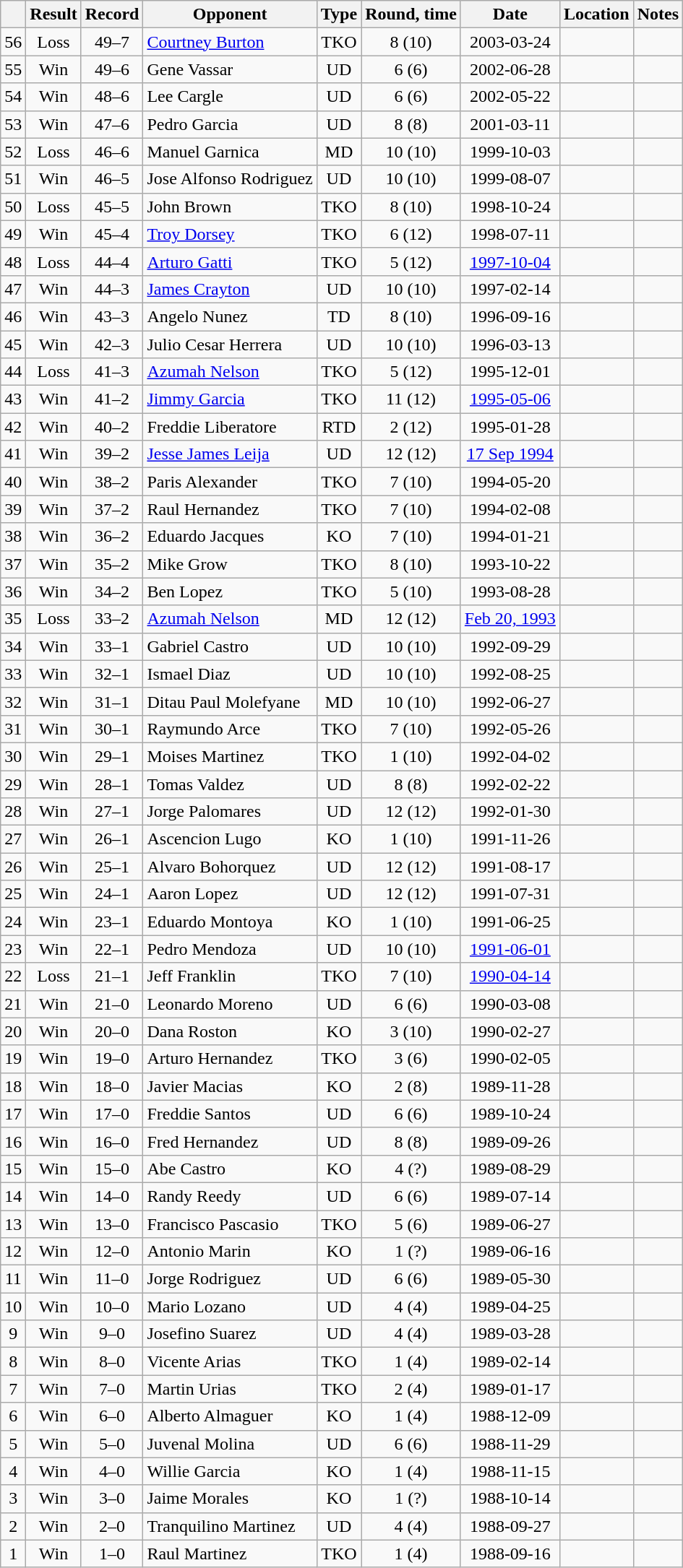<table class=wikitable style=text-align:center>
<tr>
<th></th>
<th>Result</th>
<th>Record</th>
<th>Opponent</th>
<th>Type</th>
<th>Round, time</th>
<th>Date</th>
<th>Location</th>
<th>Notes</th>
</tr>
<tr>
<td>56</td>
<td>Loss</td>
<td>49–7</td>
<td align=left><a href='#'>Courtney Burton</a></td>
<td>TKO</td>
<td>8 (10)</td>
<td>2003-03-24</td>
<td align=left></td>
<td align=left></td>
</tr>
<tr>
<td>55</td>
<td>Win</td>
<td>49–6</td>
<td align=left>Gene Vassar</td>
<td>UD</td>
<td>6 (6)</td>
<td>2002-06-28</td>
<td align=left></td>
<td align=left></td>
</tr>
<tr>
<td>54</td>
<td>Win</td>
<td>48–6</td>
<td align=left>Lee Cargle</td>
<td>UD</td>
<td>6 (6)</td>
<td>2002-05-22</td>
<td align=left></td>
<td align=left></td>
</tr>
<tr>
<td>53</td>
<td>Win</td>
<td>47–6</td>
<td align=left>Pedro Garcia</td>
<td>UD</td>
<td>8 (8)</td>
<td>2001-03-11</td>
<td align=left></td>
<td align=left></td>
</tr>
<tr>
<td>52</td>
<td>Loss</td>
<td>46–6</td>
<td align=left>Manuel Garnica</td>
<td>MD</td>
<td>10 (10)</td>
<td>1999-10-03</td>
<td align=left></td>
<td align=left></td>
</tr>
<tr>
<td>51</td>
<td>Win</td>
<td>46–5</td>
<td align=left>Jose Alfonso Rodriguez</td>
<td>UD</td>
<td>10 (10)</td>
<td>1999-08-07</td>
<td align=left></td>
<td align=left></td>
</tr>
<tr>
<td>50</td>
<td>Loss</td>
<td>45–5</td>
<td align=left>John Brown</td>
<td>TKO</td>
<td>8 (10)</td>
<td>1998-10-24</td>
<td align=left></td>
<td align=left></td>
</tr>
<tr>
<td>49</td>
<td>Win</td>
<td>45–4</td>
<td align=left><a href='#'>Troy Dorsey</a></td>
<td>TKO</td>
<td>6 (12)</td>
<td>1998-07-11</td>
<td align=left></td>
<td align=left></td>
</tr>
<tr>
<td>48</td>
<td>Loss</td>
<td>44–4</td>
<td align=left><a href='#'>Arturo Gatti</a></td>
<td>TKO</td>
<td>5 (12)</td>
<td><a href='#'>1997-10-04</a></td>
<td align=left></td>
<td align=left></td>
</tr>
<tr>
<td>47</td>
<td>Win</td>
<td>44–3</td>
<td align=left><a href='#'>James Crayton</a></td>
<td>UD</td>
<td>10 (10)</td>
<td>1997-02-14</td>
<td align=left></td>
<td align=left></td>
</tr>
<tr>
<td>46</td>
<td>Win</td>
<td>43–3</td>
<td align=left>Angelo Nunez</td>
<td>TD</td>
<td>8 (10)</td>
<td>1996-09-16</td>
<td align=left></td>
<td align=left></td>
</tr>
<tr>
<td>45</td>
<td>Win</td>
<td>42–3</td>
<td align=left>Julio Cesar Herrera</td>
<td>UD</td>
<td>10 (10)</td>
<td>1996-03-13</td>
<td align=left></td>
<td align=left></td>
</tr>
<tr>
<td>44</td>
<td>Loss</td>
<td>41–3</td>
<td align=left><a href='#'>Azumah Nelson</a></td>
<td>TKO</td>
<td>5 (12)</td>
<td>1995-12-01</td>
<td align=left></td>
<td align=left></td>
</tr>
<tr>
<td>43</td>
<td>Win</td>
<td>41–2</td>
<td align=left><a href='#'>Jimmy Garcia</a></td>
<td>TKO</td>
<td>11 (12)</td>
<td><a href='#'>1995-05-06</a></td>
<td align=left></td>
<td align=left></td>
</tr>
<tr>
<td>42</td>
<td>Win</td>
<td>40–2</td>
<td align=left>Freddie Liberatore</td>
<td>RTD</td>
<td>2 (12)</td>
<td>1995-01-28</td>
<td align=left></td>
<td align=left></td>
</tr>
<tr>
<td>41</td>
<td>Win</td>
<td>39–2</td>
<td align=left><a href='#'>Jesse James Leija</a></td>
<td>UD</td>
<td>12 (12)</td>
<td><a href='#'>17 Sep 1994</a></td>
<td align=left></td>
<td align=left></td>
</tr>
<tr>
<td>40</td>
<td>Win</td>
<td>38–2</td>
<td align=left>Paris Alexander</td>
<td>TKO</td>
<td>7 (10)</td>
<td>1994-05-20</td>
<td align=left></td>
<td align=left></td>
</tr>
<tr>
<td>39</td>
<td>Win</td>
<td>37–2</td>
<td align=left>Raul Hernandez</td>
<td>TKO</td>
<td>7 (10)</td>
<td>1994-02-08</td>
<td align=left></td>
<td align=left></td>
</tr>
<tr>
<td>38</td>
<td>Win</td>
<td>36–2</td>
<td align=left>Eduardo Jacques</td>
<td>KO</td>
<td>7 (10)</td>
<td>1994-01-21</td>
<td align=left></td>
<td align=left></td>
</tr>
<tr>
<td>37</td>
<td>Win</td>
<td>35–2</td>
<td align=left>Mike Grow</td>
<td>TKO</td>
<td>8 (10)</td>
<td>1993-10-22</td>
<td align=left></td>
<td align=left></td>
</tr>
<tr>
<td>36</td>
<td>Win</td>
<td>34–2</td>
<td align=left>Ben Lopez</td>
<td>TKO</td>
<td>5 (10)</td>
<td>1993-08-28</td>
<td align=left></td>
<td align=left></td>
</tr>
<tr>
<td>35</td>
<td>Loss</td>
<td>33–2</td>
<td align=left><a href='#'>Azumah Nelson</a></td>
<td>MD</td>
<td>12 (12)</td>
<td><a href='#'>Feb 20, 1993</a></td>
<td align=left></td>
<td align=left></td>
</tr>
<tr>
<td>34</td>
<td>Win</td>
<td>33–1</td>
<td align=left>Gabriel Castro</td>
<td>UD</td>
<td>10 (10)</td>
<td>1992-09-29</td>
<td align=left></td>
<td align=left></td>
</tr>
<tr>
<td>33</td>
<td>Win</td>
<td>32–1</td>
<td align=left>Ismael Diaz</td>
<td>UD</td>
<td>10 (10)</td>
<td>1992-08-25</td>
<td align=left></td>
<td align=left></td>
</tr>
<tr>
<td>32</td>
<td>Win</td>
<td>31–1</td>
<td align=left>Ditau Paul Molefyane</td>
<td>MD</td>
<td>10 (10)</td>
<td>1992-06-27</td>
<td align=left></td>
<td align=left></td>
</tr>
<tr>
<td>31</td>
<td>Win</td>
<td>30–1</td>
<td align=left>Raymundo Arce</td>
<td>TKO</td>
<td>7 (10)</td>
<td>1992-05-26</td>
<td align=left></td>
<td align=left></td>
</tr>
<tr>
<td>30</td>
<td>Win</td>
<td>29–1</td>
<td align=left>Moises Martinez</td>
<td>TKO</td>
<td>1 (10)</td>
<td>1992-04-02</td>
<td align=left></td>
<td align=left></td>
</tr>
<tr>
<td>29</td>
<td>Win</td>
<td>28–1</td>
<td align=left>Tomas Valdez</td>
<td>UD</td>
<td>8 (8)</td>
<td>1992-02-22</td>
<td align=left></td>
<td align=left></td>
</tr>
<tr>
<td>28</td>
<td>Win</td>
<td>27–1</td>
<td align=left>Jorge Palomares</td>
<td>UD</td>
<td>12 (12)</td>
<td>1992-01-30</td>
<td align=left></td>
<td align=left></td>
</tr>
<tr>
<td>27</td>
<td>Win</td>
<td>26–1</td>
<td align=left>Ascencion Lugo</td>
<td>KO</td>
<td>1 (10)</td>
<td>1991-11-26</td>
<td align=left></td>
<td align=left></td>
</tr>
<tr>
<td>26</td>
<td>Win</td>
<td>25–1</td>
<td align=left>Alvaro Bohorquez</td>
<td>UD</td>
<td>12 (12)</td>
<td>1991-08-17</td>
<td align=left></td>
<td align=left></td>
</tr>
<tr>
<td>25</td>
<td>Win</td>
<td>24–1</td>
<td align=left>Aaron Lopez</td>
<td>UD</td>
<td>12 (12)</td>
<td>1991-07-31</td>
<td align=left></td>
<td align=left></td>
</tr>
<tr>
<td>24</td>
<td>Win</td>
<td>23–1</td>
<td align=left>Eduardo Montoya</td>
<td>KO</td>
<td>1 (10)</td>
<td>1991-06-25</td>
<td align=left></td>
<td align=left></td>
</tr>
<tr>
<td>23</td>
<td>Win</td>
<td>22–1</td>
<td align=left>Pedro Mendoza</td>
<td>UD</td>
<td>10 (10)</td>
<td><a href='#'>1991-06-01</a></td>
<td align=left></td>
<td></td>
</tr>
<tr>
<td>22</td>
<td>Loss</td>
<td>21–1</td>
<td align=left>Jeff Franklin</td>
<td>TKO</td>
<td>7 (10)</td>
<td><a href='#'>1990-04-14</a></td>
<td align=left></td>
<td align=left></td>
</tr>
<tr>
<td>21</td>
<td>Win</td>
<td>21–0</td>
<td align=left>Leonardo Moreno</td>
<td>UD</td>
<td>6 (6)</td>
<td>1990-03-08</td>
<td align=left></td>
<td align=left></td>
</tr>
<tr>
<td>20</td>
<td>Win</td>
<td>20–0</td>
<td align=left>Dana Roston</td>
<td>KO</td>
<td>3 (10)</td>
<td>1990-02-27</td>
<td align=left></td>
<td align=left></td>
</tr>
<tr>
<td>19</td>
<td>Win</td>
<td>19–0</td>
<td align=left>Arturo Hernandez</td>
<td>TKO</td>
<td>3 (6)</td>
<td>1990-02-05</td>
<td align=left></td>
<td align=left></td>
</tr>
<tr>
<td>18</td>
<td>Win</td>
<td>18–0</td>
<td align=left>Javier Macias</td>
<td>KO</td>
<td>2 (8)</td>
<td>1989-11-28</td>
<td align=left></td>
<td align=left></td>
</tr>
<tr>
<td>17</td>
<td>Win</td>
<td>17–0</td>
<td align=left>Freddie Santos</td>
<td>UD</td>
<td>6 (6)</td>
<td>1989-10-24</td>
<td align=left></td>
<td align=left></td>
</tr>
<tr>
<td>16</td>
<td>Win</td>
<td>16–0</td>
<td align=left>Fred Hernandez</td>
<td>UD</td>
<td>8 (8)</td>
<td>1989-09-26</td>
<td align=left></td>
<td align=left></td>
</tr>
<tr>
<td>15</td>
<td>Win</td>
<td>15–0</td>
<td align=left>Abe Castro</td>
<td>KO</td>
<td>4 (?)</td>
<td>1989-08-29</td>
<td align=left></td>
<td align=left></td>
</tr>
<tr>
<td>14</td>
<td>Win</td>
<td>14–0</td>
<td align=left>Randy Reedy</td>
<td>UD</td>
<td>6 (6)</td>
<td>1989-07-14</td>
<td align=left></td>
<td align=left></td>
</tr>
<tr>
<td>13</td>
<td>Win</td>
<td>13–0</td>
<td align=left>Francisco Pascasio</td>
<td>TKO</td>
<td>5 (6)</td>
<td>1989-06-27</td>
<td align=left></td>
<td align=left></td>
</tr>
<tr>
<td>12</td>
<td>Win</td>
<td>12–0</td>
<td align=left>Antonio Marin</td>
<td>KO</td>
<td>1 (?)</td>
<td>1989-06-16</td>
<td align=left></td>
<td align=left></td>
</tr>
<tr>
<td>11</td>
<td>Win</td>
<td>11–0</td>
<td align=left>Jorge Rodriguez</td>
<td>UD</td>
<td>6 (6)</td>
<td>1989-05-30</td>
<td align=left></td>
<td align=left></td>
</tr>
<tr>
<td>10</td>
<td>Win</td>
<td>10–0</td>
<td align=left>Mario Lozano</td>
<td>UD</td>
<td>4 (4)</td>
<td>1989-04-25</td>
<td align=left></td>
<td align=left></td>
</tr>
<tr>
<td>9</td>
<td>Win</td>
<td>9–0</td>
<td align=left>Josefino Suarez</td>
<td>UD</td>
<td>4 (4)</td>
<td>1989-03-28</td>
<td align=left></td>
<td align=left></td>
</tr>
<tr>
<td>8</td>
<td>Win</td>
<td>8–0</td>
<td align=left>Vicente Arias</td>
<td>TKO</td>
<td>1 (4)</td>
<td>1989-02-14</td>
<td align=left></td>
<td align=left></td>
</tr>
<tr>
<td>7</td>
<td>Win</td>
<td>7–0</td>
<td align=left>Martin Urias</td>
<td>TKO</td>
<td>2 (4)</td>
<td>1989-01-17</td>
<td align=left></td>
<td align=left></td>
</tr>
<tr>
<td>6</td>
<td>Win</td>
<td>6–0</td>
<td align=left>Alberto Almaguer</td>
<td>KO</td>
<td>1 (4)</td>
<td>1988-12-09</td>
<td align=left></td>
<td align=left></td>
</tr>
<tr>
<td>5</td>
<td>Win</td>
<td>5–0</td>
<td align=left>Juvenal Molina</td>
<td>UD</td>
<td>6 (6)</td>
<td>1988-11-29</td>
<td align=left></td>
<td align=left></td>
</tr>
<tr>
<td>4</td>
<td>Win</td>
<td>4–0</td>
<td align=left>Willie Garcia</td>
<td>KO</td>
<td>1 (4)</td>
<td>1988-11-15</td>
<td align=left></td>
<td align=left></td>
</tr>
<tr>
<td>3</td>
<td>Win</td>
<td>3–0</td>
<td align=left>Jaime Morales</td>
<td>KO</td>
<td>1 (?)</td>
<td>1988-10-14</td>
<td align=left></td>
<td align=left></td>
</tr>
<tr>
<td>2</td>
<td>Win</td>
<td>2–0</td>
<td align=left>Tranquilino Martinez</td>
<td>UD</td>
<td>4 (4)</td>
<td>1988-09-27</td>
<td align=left></td>
<td align=left></td>
</tr>
<tr>
<td>1</td>
<td>Win</td>
<td>1–0</td>
<td align=left>Raul Martinez</td>
<td>TKO</td>
<td>1 (4)</td>
<td>1988-09-16</td>
<td align=left></td>
<td align=left></td>
</tr>
</table>
